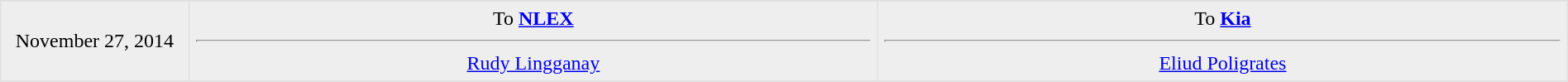<table border=1 style="border-collapse:collapse; text-align: center; width: 100%" bordercolor="#DFDFDF"  cellpadding="5">
<tr>
</tr>
<tr bgcolor="eeeeee">
<td style="width:12%">November 27, 2014<br></td>
<td style="width:44%" valign="top">To <strong><a href='#'>NLEX</a></strong><hr><a href='#'>Rudy Lingganay</a></td>
<td style="width:44%" valign="top">To <strong><a href='#'>Kia</a></strong><hr><a href='#'>Eliud Poligrates</a></td>
</tr>
<tr>
</tr>
</table>
